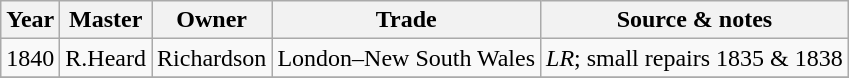<table class=" wikitable">
<tr>
<th>Year</th>
<th>Master</th>
<th>Owner</th>
<th>Trade</th>
<th>Source & notes</th>
</tr>
<tr>
<td>1840</td>
<td>R.Heard</td>
<td>Richardson</td>
<td>London–New South Wales</td>
<td><em>LR</em>; small repairs 1835 & 1838</td>
</tr>
<tr>
</tr>
</table>
